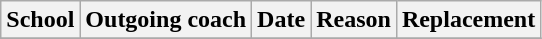<table class="wikitable sortable">
<tr>
<th>School</th>
<th>Outgoing coach</th>
<th>Date</th>
<th>Reason</th>
<th>Replacement</th>
</tr>
<tr>
</tr>
</table>
